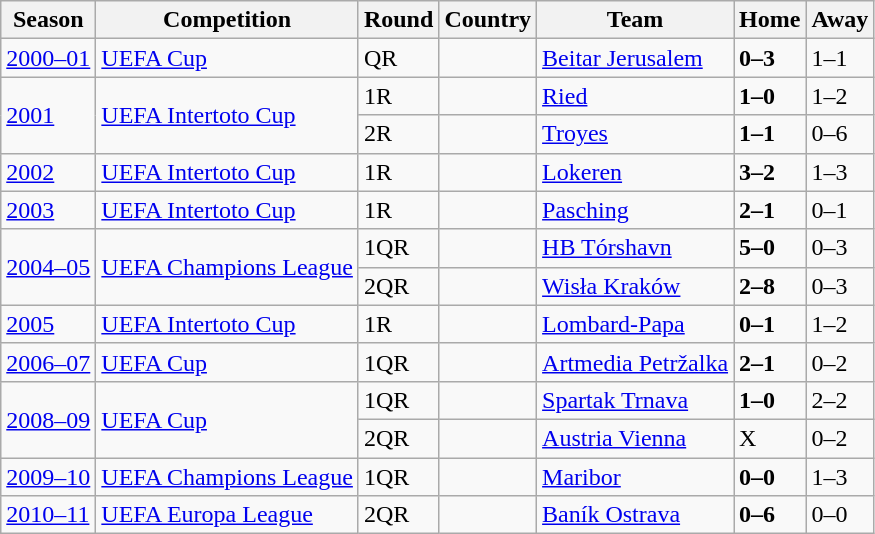<table class="wikitable">
<tr>
<th>Season</th>
<th>Competition</th>
<th>Round</th>
<th>Country</th>
<th>Team</th>
<th>Home</th>
<th>Away</th>
</tr>
<tr>
<td><a href='#'>2000–01</a></td>
<td><a href='#'>UEFA Cup</a></td>
<td>QR</td>
<td></td>
<td><a href='#'>Beitar Jerusalem</a></td>
<td><strong>0–3</strong></td>
<td>1–1</td>
</tr>
<tr>
<td rowspan=2><a href='#'>2001</a></td>
<td rowspan=2><a href='#'>UEFA Intertoto Cup</a></td>
<td>1R</td>
<td></td>
<td><a href='#'>Ried</a></td>
<td><strong>1–0</strong></td>
<td>1–2</td>
</tr>
<tr>
<td>2R</td>
<td></td>
<td><a href='#'>Troyes</a></td>
<td><strong>1–1</strong></td>
<td>0–6</td>
</tr>
<tr>
<td><a href='#'>2002</a></td>
<td><a href='#'>UEFA Intertoto Cup</a></td>
<td>1R</td>
<td></td>
<td><a href='#'>Lokeren</a></td>
<td><strong>3–2</strong></td>
<td>1–3</td>
</tr>
<tr>
<td><a href='#'>2003</a></td>
<td><a href='#'>UEFA Intertoto Cup</a></td>
<td>1R</td>
<td></td>
<td><a href='#'>Pasching</a></td>
<td><strong>2–1</strong></td>
<td>0–1</td>
</tr>
<tr>
<td rowspan=2><a href='#'>2004–05</a></td>
<td rowspan=2><a href='#'>UEFA Champions League</a></td>
<td>1QR</td>
<td></td>
<td><a href='#'>HB Tórshavn</a></td>
<td><strong>5–0</strong></td>
<td>0–3</td>
</tr>
<tr>
<td>2QR</td>
<td></td>
<td><a href='#'>Wisła Kraków</a></td>
<td><strong>2–8</strong></td>
<td>0–3</td>
</tr>
<tr>
<td><a href='#'>2005</a></td>
<td><a href='#'>UEFA Intertoto Cup</a></td>
<td>1R</td>
<td></td>
<td><a href='#'>Lombard-Papa</a></td>
<td><strong>0–1</strong></td>
<td>1–2</td>
</tr>
<tr>
<td><a href='#'>2006–07</a></td>
<td><a href='#'>UEFA Cup</a></td>
<td>1QR</td>
<td></td>
<td><a href='#'>Artmedia Petržalka</a></td>
<td><strong>2–1</strong></td>
<td>0–2</td>
</tr>
<tr>
<td rowspan=2><a href='#'>2008–09</a></td>
<td rowspan=2><a href='#'>UEFA Cup</a></td>
<td>1QR</td>
<td></td>
<td><a href='#'>Spartak Trnava</a></td>
<td><strong>1–0</strong></td>
<td>2–2</td>
</tr>
<tr>
<td>2QR</td>
<td></td>
<td><a href='#'>Austria Vienna</a></td>
<td>X</td>
<td>0–2</td>
</tr>
<tr>
<td><a href='#'>2009–10</a></td>
<td><a href='#'>UEFA Champions League</a></td>
<td>1QR</td>
<td></td>
<td><a href='#'>Maribor</a></td>
<td><strong>0–0</strong></td>
<td>1–3</td>
</tr>
<tr>
<td><a href='#'>2010–11</a></td>
<td><a href='#'>UEFA Europa League</a></td>
<td>2QR</td>
<td></td>
<td><a href='#'>Baník Ostrava</a></td>
<td><strong>0–6</strong></td>
<td>0–0</td>
</tr>
</table>
